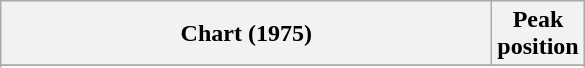<table class="wikitable sortable plainrowheaders">
<tr>
<th style="width:20em;">Chart (1975)</th>
<th>Peak<br>position</th>
</tr>
<tr>
</tr>
<tr>
</tr>
<tr>
</tr>
<tr>
</tr>
</table>
